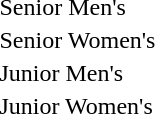<table>
<tr>
<td>Senior Men's<br></td>
<td></td>
<td></td>
<td></td>
</tr>
<tr>
<td>Senior Women's<br></td>
<td></td>
<td></td>
<td></td>
</tr>
<tr>
<td>Junior Men's<br></td>
<td></td>
<td></td>
<td></td>
</tr>
<tr>
<td>Junior Women's<br></td>
<td></td>
<td></td>
<td></td>
</tr>
</table>
